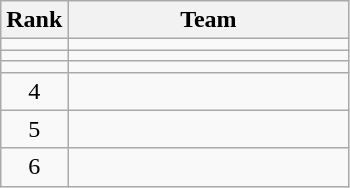<table class=wikitable style="text-align:center;">
<tr>
<th>Rank</th>
<th width=180>Team</th>
</tr>
<tr>
<td></td>
<td align=left></td>
</tr>
<tr>
<td></td>
<td align=left></td>
</tr>
<tr>
<td></td>
<td align=left></td>
</tr>
<tr>
<td>4</td>
<td align=left></td>
</tr>
<tr>
<td>5</td>
<td align=left></td>
</tr>
<tr>
<td>6</td>
<td align=left></td>
</tr>
</table>
